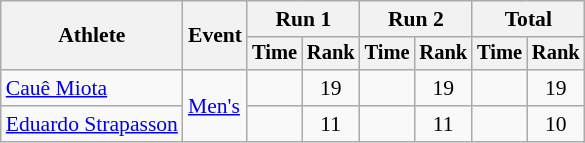<table class="wikitable" style="font-size:90%">
<tr>
<th rowspan="2">Athlete</th>
<th rowspan="2">Event</th>
<th colspan="2">Run 1</th>
<th colspan="2">Run 2</th>
<th colspan="2">Total</th>
</tr>
<tr style="font-size:95%">
<th>Time</th>
<th>Rank</th>
<th>Time</th>
<th>Rank</th>
<th>Time</th>
<th>Rank</th>
</tr>
<tr align=center>
<td align=left><a href='#'>Cauê Miota</a></td>
<td rowspan=2 align=left><a href='#'>Men's</a></td>
<td></td>
<td>19</td>
<td></td>
<td>19</td>
<td></td>
<td>19</td>
</tr>
<tr align=center>
<td align=left><a href='#'>Eduardo Strapasson</a></td>
<td></td>
<td>11</td>
<td></td>
<td>11</td>
<td></td>
<td>10</td>
</tr>
</table>
